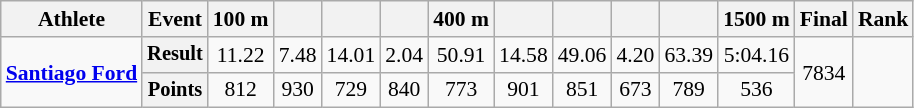<table class="wikitable" style="font-size:90%">
<tr>
<th>Athlete</th>
<th>Event</th>
<th>100 m</th>
<th></th>
<th></th>
<th></th>
<th>400 m</th>
<th></th>
<th></th>
<th></th>
<th></th>
<th>1500 m</th>
<th>Final</th>
<th>Rank</th>
</tr>
<tr style="text-align:center">
<td rowspan=2 style="text-align:left"><strong><a href='#'>Santiago Ford</a></strong></td>
<th style=font-size:95%>Result</th>
<td>11.22</td>
<td>7.48</td>
<td>14.01</td>
<td>2.04</td>
<td>50.91</td>
<td>14.58</td>
<td>49.06</td>
<td>4.20</td>
<td>63.39</td>
<td>5:04.16</td>
<td rowspan=2>7834</td>
<td rowspan=2></td>
</tr>
<tr style="text-align:center">
<th style=font-size:95%>Points</th>
<td>812</td>
<td>930</td>
<td>729</td>
<td>840</td>
<td>773</td>
<td>901</td>
<td>851</td>
<td>673</td>
<td>789</td>
<td>536</td>
</tr>
</table>
